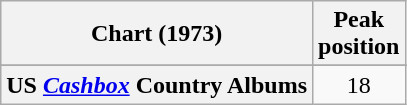<table class="wikitable plainrowheaders" style="text-align:center">
<tr>
<th scope="col">Chart (1973)</th>
<th scope="col">Peak<br>position</th>
</tr>
<tr>
</tr>
<tr>
<th scope="row">US <em><a href='#'>Cashbox</a></em> Country Albums</th>
<td align="center">18</td>
</tr>
</table>
